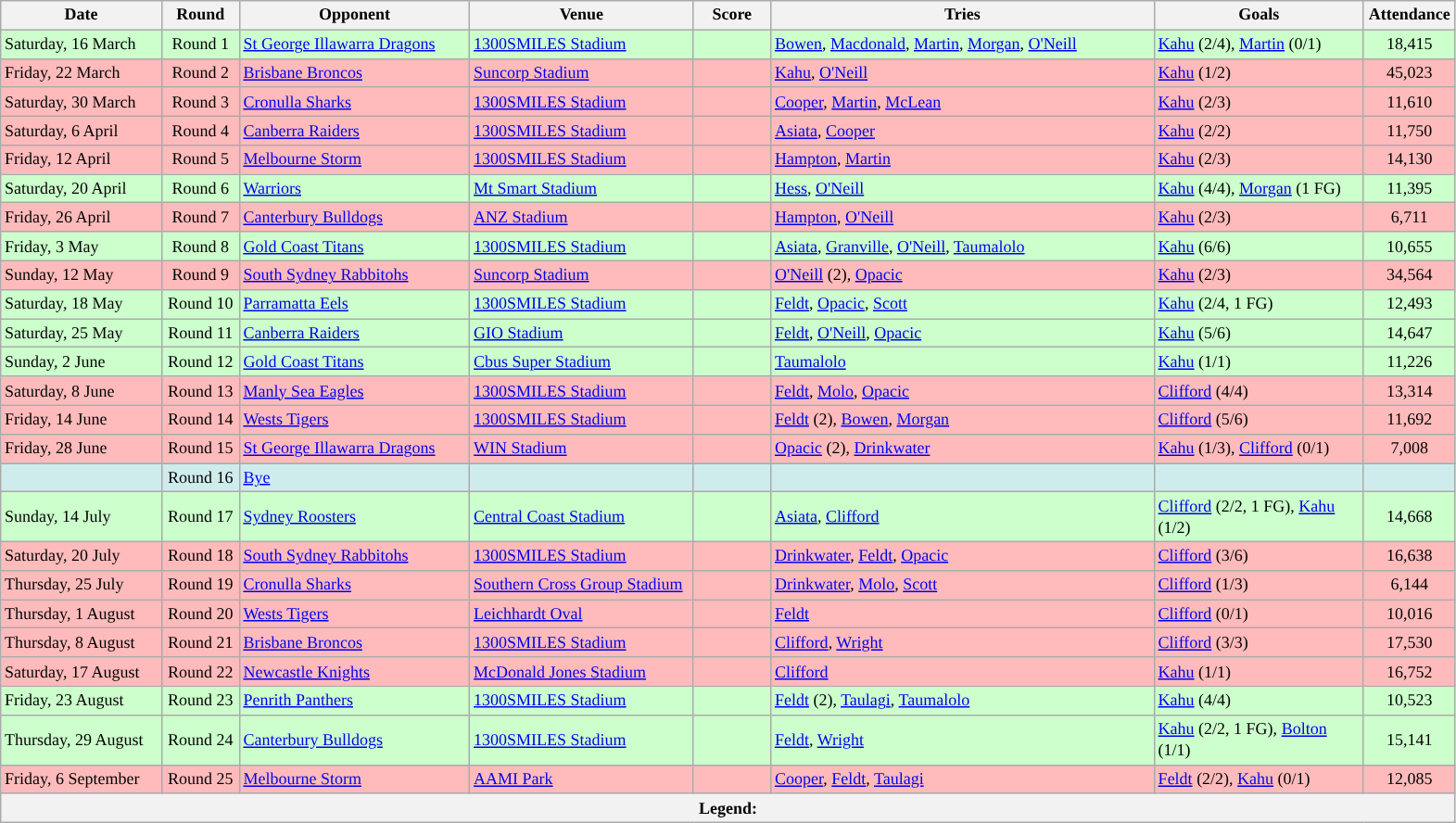<table class="wikitable" style="font-size:75%;">
<tr>
<th style="width:110px;">Date</th>
<th style="width:50px;">Round</th>
<th style="width:160px;">Opponent</th>
<th style="width:155px;">Venue</th>
<th style="width:50px;">Score</th>
<th style="width:270px;">Tries</th>
<th style="width:145px;">Goals</th>
<th style="width:60px;">Attendance</th>
</tr>
<tr style="background:#ccffcc;">
<td>Saturday, 16 March</td>
<td style="text-align:center;">Round 1</td>
<td> <a href='#'>St George Illawarra Dragons</a></td>
<td><a href='#'>1300SMILES Stadium</a></td>
<td style="text-align:center;"></td>
<td><a href='#'>Bowen</a>, <a href='#'>Macdonald</a>, <a href='#'>Martin</a>, <a href='#'>Morgan</a>, <a href='#'>O'Neill</a></td>
<td><a href='#'>Kahu</a> (2/4), <a href='#'>Martin</a> (0/1)</td>
<td style="text-align:center;">18,415</td>
</tr>
<tr style="background:#FFBBBB">
<td>Friday, 22 March</td>
<td style="text-align:center;">Round 2</td>
<td> <a href='#'>Brisbane Broncos</a></td>
<td><a href='#'>Suncorp Stadium</a></td>
<td style="text-align:center;"></td>
<td><a href='#'>Kahu</a>, <a href='#'>O'Neill</a></td>
<td><a href='#'>Kahu</a> (1/2)</td>
<td style="text-align:center;">45,023</td>
</tr>
<tr style="background:#FFBBBB">
<td>Saturday, 30 March</td>
<td style="text-align:center;">Round 3</td>
<td> <a href='#'>Cronulla Sharks</a></td>
<td><a href='#'>1300SMILES Stadium</a></td>
<td style="text-align:center;"></td>
<td><a href='#'>Cooper</a>, <a href='#'>Martin</a>, <a href='#'>McLean</a></td>
<td><a href='#'>Kahu</a> (2/3)</td>
<td style="text-align:center;">11,610</td>
</tr>
<tr style="background:#FFBBBB">
<td>Saturday, 6 April</td>
<td style="text-align:center;">Round 4</td>
<td> <a href='#'>Canberra Raiders</a></td>
<td><a href='#'>1300SMILES Stadium</a></td>
<td style="text-align:center;"></td>
<td><a href='#'>Asiata</a>, <a href='#'>Cooper</a></td>
<td><a href='#'>Kahu</a> (2/2)</td>
<td style="text-align:center;">11,750</td>
</tr>
<tr style="background:#FFBBBB">
<td>Friday, 12 April</td>
<td style="text-align:center;">Round 5</td>
<td> <a href='#'>Melbourne Storm</a></td>
<td><a href='#'>1300SMILES Stadium</a></td>
<td style="text-align:center;"></td>
<td><a href='#'>Hampton</a>, <a href='#'>Martin</a></td>
<td><a href='#'>Kahu</a> (2/3)</td>
<td style="text-align:center;">14,130</td>
</tr>
<tr style="background:#ccffcc;">
<td>Saturday, 20 April</td>
<td style="text-align:center;">Round 6</td>
<td> <a href='#'>Warriors</a></td>
<td><a href='#'>Mt Smart Stadium</a></td>
<td style="text-align:center;"></td>
<td><a href='#'>Hess</a>, <a href='#'>O'Neill</a></td>
<td><a href='#'>Kahu</a> (4/4), <a href='#'>Morgan</a> (1 FG)</td>
<td style="text-align:center;">11,395</td>
</tr>
<tr style="background:#FFBBBB">
<td>Friday, 26 April</td>
<td style="text-align:center;">Round 7</td>
<td> <a href='#'>Canterbury Bulldogs</a></td>
<td><a href='#'>ANZ Stadium</a></td>
<td style="text-align:center;"></td>
<td><a href='#'>Hampton</a>, <a href='#'>O'Neill</a></td>
<td><a href='#'>Kahu</a> (2/3)</td>
<td style="text-align:center;">6,711</td>
</tr>
<tr style="background:#ccffcc;">
<td>Friday, 3 May</td>
<td style="text-align:center;">Round 8</td>
<td> <a href='#'>Gold Coast Titans</a></td>
<td><a href='#'>1300SMILES Stadium</a></td>
<td style="text-align:center;"></td>
<td><a href='#'>Asiata</a>, <a href='#'>Granville</a>, <a href='#'>O'Neill</a>, <a href='#'>Taumalolo</a></td>
<td><a href='#'>Kahu</a> (6/6)</td>
<td style="text-align:center;">10,655</td>
</tr>
<tr style="background:#FFBBBB">
<td>Sunday, 12 May</td>
<td style="text-align:center;">Round 9</td>
<td> <a href='#'>South Sydney Rabbitohs</a></td>
<td><a href='#'>Suncorp Stadium</a></td>
<td style="text-align:center;"></td>
<td><a href='#'>O'Neill</a> (2), <a href='#'>Opacic</a></td>
<td><a href='#'>Kahu</a> (2/3)</td>
<td style="text-align:center;">34,564</td>
</tr>
<tr style="background:#ccffcc;">
<td>Saturday, 18 May</td>
<td style="text-align:center;">Round 10</td>
<td> <a href='#'>Parramatta Eels</a></td>
<td><a href='#'>1300SMILES Stadium</a></td>
<td style="text-align:center;"></td>
<td><a href='#'>Feldt</a>, <a href='#'>Opacic</a>, <a href='#'>Scott</a></td>
<td><a href='#'>Kahu</a> (2/4, 1 FG)</td>
<td style="text-align:center;">12,493</td>
</tr>
<tr style="background:#ccffcc;">
<td>Saturday, 25 May</td>
<td style="text-align:center;">Round 11</td>
<td> <a href='#'>Canberra Raiders</a></td>
<td><a href='#'>GIO Stadium</a></td>
<td style="text-align:center;"></td>
<td><a href='#'>Feldt</a>, <a href='#'>O'Neill</a>, <a href='#'>Opacic</a></td>
<td><a href='#'>Kahu</a> (5/6)</td>
<td style="text-align:center;">14,647</td>
</tr>
<tr style="background:#ccffcc;">
<td>Sunday, 2 June</td>
<td style="text-align:center;">Round 12</td>
<td> <a href='#'>Gold Coast Titans</a></td>
<td><a href='#'>Cbus Super Stadium</a></td>
<td style="text-align:center;"></td>
<td><a href='#'>Taumalolo</a></td>
<td><a href='#'>Kahu</a> (1/1)</td>
<td style="text-align:center;">11,226</td>
</tr>
<tr style="background:#FFBBBB">
<td>Saturday, 8 June</td>
<td style="text-align:center;">Round 13</td>
<td> <a href='#'>Manly Sea Eagles</a></td>
<td><a href='#'>1300SMILES Stadium</a></td>
<td style="text-align:center;"></td>
<td><a href='#'>Feldt</a>, <a href='#'>Molo</a>, <a href='#'>Opacic</a></td>
<td><a href='#'>Clifford</a> (4/4)</td>
<td style="text-align:center;">13,314</td>
</tr>
<tr style="background:#FFBBBB">
<td>Friday, 14 June</td>
<td style="text-align:center;">Round 14</td>
<td> <a href='#'>Wests Tigers</a></td>
<td><a href='#'>1300SMILES Stadium</a></td>
<td style="text-align:center;"></td>
<td><a href='#'>Feldt</a> (2), <a href='#'>Bowen</a>, <a href='#'>Morgan</a></td>
<td><a href='#'>Clifford</a> (5/6)</td>
<td style="text-align:center;">11,692</td>
</tr>
<tr style="background:#FFBBBB">
<td>Friday, 28 June</td>
<td style="text-align:center;">Round 15</td>
<td> <a href='#'>St George Illawarra Dragons</a></td>
<td><a href='#'>WIN Stadium</a></td>
<td style="text-align:center;"></td>
<td><a href='#'>Opacic</a> (2), <a href='#'>Drinkwater</a></td>
<td><a href='#'>Kahu</a> (1/3), <a href='#'>Clifford</a> (0/1)</td>
<td style="text-align:center;">7,008</td>
</tr>
<tr>
</tr>
<tr style="background:#cfecec;">
<td></td>
<td style="text-align:center;">Round 16</td>
<td><a href='#'>Bye</a></td>
<td></td>
<td></td>
<td></td>
<td></td>
<td></td>
</tr>
<tr style="background:#ccffcc;">
<td>Sunday, 14 July</td>
<td style="text-align:center;">Round 17</td>
<td> <a href='#'>Sydney Roosters</a></td>
<td><a href='#'>Central Coast Stadium</a></td>
<td style="text-align:center;"></td>
<td><a href='#'>Asiata</a>, <a href='#'>Clifford</a></td>
<td><a href='#'>Clifford</a> (2/2, 1 FG), <a href='#'>Kahu</a> (1/2)</td>
<td style="text-align:center;">14,668</td>
</tr>
<tr style="background:#FFBBBB">
<td>Saturday, 20 July</td>
<td style="text-align:center;">Round 18</td>
<td> <a href='#'>South Sydney Rabbitohs</a></td>
<td><a href='#'>1300SMILES Stadium</a></td>
<td style="text-align:center;"></td>
<td><a href='#'>Drinkwater</a>, <a href='#'>Feldt</a>, <a href='#'>Opacic</a></td>
<td><a href='#'>Clifford</a> (3/6)</td>
<td style="text-align:center;">16,638</td>
</tr>
<tr style="background:#FFBBBB">
<td>Thursday, 25 July</td>
<td style="text-align:center;">Round 19</td>
<td> <a href='#'>Cronulla Sharks</a></td>
<td><a href='#'>Southern Cross Group Stadium</a></td>
<td style="text-align:center;"></td>
<td><a href='#'>Drinkwater</a>, <a href='#'>Molo</a>, <a href='#'>Scott</a></td>
<td><a href='#'>Clifford</a> (1/3)</td>
<td style="text-align:center;">6,144</td>
</tr>
<tr style="background:#FFBBBB">
<td>Thursday, 1 August</td>
<td style="text-align:center;">Round 20</td>
<td> <a href='#'>Wests Tigers</a></td>
<td><a href='#'>Leichhardt Oval</a></td>
<td style="text-align:center;"></td>
<td><a href='#'>Feldt</a></td>
<td><a href='#'>Clifford</a> (0/1)</td>
<td style="text-align:center;">10,016</td>
</tr>
<tr style="background:#FFBBBB">
<td>Thursday, 8 August</td>
<td style="text-align:center;">Round 21</td>
<td> <a href='#'>Brisbane Broncos</a></td>
<td><a href='#'>1300SMILES Stadium</a></td>
<td style="text-align:center;"></td>
<td><a href='#'>Clifford</a>, <a href='#'>Wright</a></td>
<td><a href='#'>Clifford</a> (3/3)</td>
<td style="text-align:center;">17,530</td>
</tr>
<tr style="background:#FFBBBB">
<td>Saturday, 17 August</td>
<td style="text-align:center;">Round 22</td>
<td> <a href='#'>Newcastle Knights</a></td>
<td><a href='#'>McDonald Jones Stadium</a></td>
<td style="text-align:center;"></td>
<td><a href='#'>Clifford</a></td>
<td><a href='#'>Kahu</a> (1/1)</td>
<td style="text-align:center;">16,752</td>
</tr>
<tr style="background:#ccffcc;">
<td>Friday, 23 August</td>
<td style="text-align:center;">Round 23</td>
<td> <a href='#'>Penrith Panthers</a></td>
<td><a href='#'>1300SMILES Stadium</a></td>
<td style="text-align:center;"></td>
<td><a href='#'>Feldt</a> (2), <a href='#'>Taulagi</a>, <a href='#'>Taumalolo</a></td>
<td><a href='#'>Kahu</a> (4/4)</td>
<td style="text-align:center;">10,523</td>
</tr>
<tr style="background:#ccffcc;">
<td>Thursday, 29 August</td>
<td style="text-align:center;">Round 24</td>
<td> <a href='#'>Canterbury Bulldogs</a></td>
<td><a href='#'>1300SMILES Stadium</a></td>
<td style="text-align:center;"></td>
<td><a href='#'>Feldt</a>, <a href='#'>Wright</a></td>
<td><a href='#'>Kahu</a> (2/2, 1 FG), <a href='#'>Bolton</a> (1/1)</td>
<td style="text-align:center;">15,141</td>
</tr>
<tr style="background:#FFBBBB">
<td>Friday, 6 September</td>
<td style="text-align:center;">Round 25</td>
<td> <a href='#'>Melbourne Storm</a></td>
<td><a href='#'>AAMI Park</a></td>
<td style="text-align:center;"></td>
<td><a href='#'>Cooper</a>, <a href='#'>Feldt</a>, <a href='#'>Taulagi</a></td>
<td><a href='#'>Feldt</a> (2/2), <a href='#'>Kahu</a> (0/1)</td>
<td style="text-align:center;">12,085</td>
</tr>
<tr>
<th colspan="11"><strong>Legend</strong>:    </th>
</tr>
</table>
